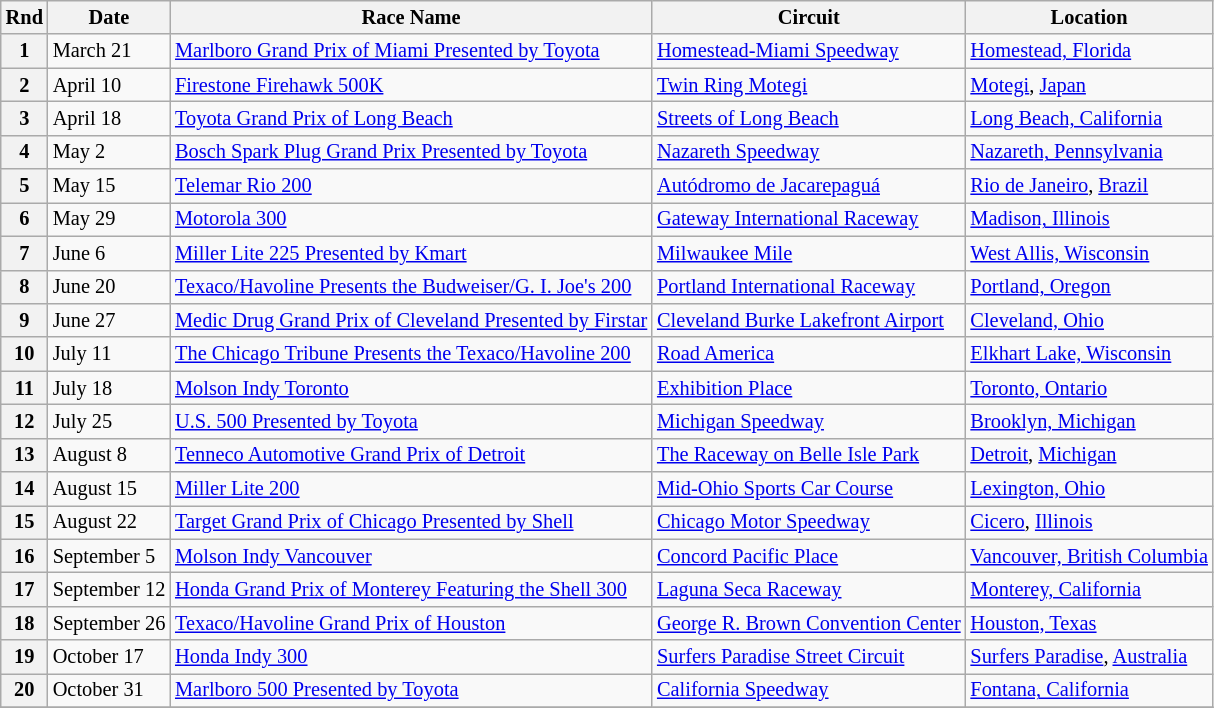<table class="wikitable" style="font-size: 85%;">
<tr>
<th>Rnd</th>
<th>Date</th>
<th>Race Name</th>
<th>Circuit</th>
<th>Location</th>
</tr>
<tr>
<th>1</th>
<td>March 21</td>
<td> <a href='#'>Marlboro Grand Prix of Miami Presented by Toyota</a></td>
<td> <a href='#'>Homestead-Miami Speedway</a></td>
<td><a href='#'>Homestead, Florida</a></td>
</tr>
<tr>
<th>2</th>
<td>April 10</td>
<td> <a href='#'>Firestone Firehawk 500K</a></td>
<td> <a href='#'>Twin Ring Motegi</a></td>
<td><a href='#'>Motegi</a>, <a href='#'>Japan</a></td>
</tr>
<tr>
<th>3</th>
<td>April 18</td>
<td> <a href='#'>Toyota Grand Prix of Long Beach</a></td>
<td> <a href='#'>Streets of Long Beach</a></td>
<td><a href='#'>Long Beach, California</a></td>
</tr>
<tr>
<th>4</th>
<td>May 2</td>
<td> <a href='#'>Bosch Spark Plug Grand Prix Presented by Toyota</a></td>
<td> <a href='#'>Nazareth Speedway</a></td>
<td><a href='#'>Nazareth, Pennsylvania</a></td>
</tr>
<tr>
<th>5</th>
<td>May 15</td>
<td> <a href='#'>Telemar Rio 200</a></td>
<td> <a href='#'>Autódromo de Jacarepaguá</a></td>
<td><a href='#'>Rio de Janeiro</a>, <a href='#'>Brazil</a></td>
</tr>
<tr>
<th>6</th>
<td>May 29</td>
<td> <a href='#'>Motorola 300</a></td>
<td> <a href='#'>Gateway International Raceway</a></td>
<td><a href='#'>Madison, Illinois</a></td>
</tr>
<tr>
<th>7</th>
<td>June 6</td>
<td> <a href='#'>Miller Lite 225 Presented by Kmart</a></td>
<td> <a href='#'>Milwaukee Mile</a></td>
<td><a href='#'>West Allis, Wisconsin</a></td>
</tr>
<tr>
<th>8</th>
<td>June 20</td>
<td> <a href='#'>Texaco/Havoline Presents the Budweiser/G. I. Joe's 200</a></td>
<td> <a href='#'>Portland International Raceway</a></td>
<td><a href='#'>Portland, Oregon</a></td>
</tr>
<tr>
<th>9</th>
<td>June 27</td>
<td> <a href='#'>Medic Drug Grand Prix of Cleveland Presented by Firstar</a></td>
<td> <a href='#'>Cleveland Burke Lakefront Airport</a></td>
<td><a href='#'>Cleveland, Ohio</a></td>
</tr>
<tr>
<th>10</th>
<td>July 11</td>
<td> <a href='#'>The Chicago Tribune Presents the Texaco/Havoline 200</a></td>
<td> <a href='#'>Road America</a></td>
<td><a href='#'>Elkhart Lake, Wisconsin</a></td>
</tr>
<tr>
<th>11</th>
<td>July 18</td>
<td> <a href='#'>Molson Indy Toronto</a></td>
<td> <a href='#'>Exhibition Place</a></td>
<td><a href='#'>Toronto, Ontario</a></td>
</tr>
<tr>
<th>12</th>
<td>July 25</td>
<td> <a href='#'>U.S. 500 Presented by Toyota</a></td>
<td> <a href='#'>Michigan Speedway</a></td>
<td><a href='#'>Brooklyn, Michigan</a></td>
</tr>
<tr>
<th>13</th>
<td>August 8</td>
<td> <a href='#'>Tenneco Automotive Grand Prix of Detroit</a></td>
<td> <a href='#'>The Raceway on Belle Isle Park</a></td>
<td><a href='#'>Detroit</a>, <a href='#'>Michigan</a></td>
</tr>
<tr>
<th>14</th>
<td>August 15</td>
<td> <a href='#'>Miller Lite 200</a></td>
<td> <a href='#'>Mid-Ohio Sports Car Course</a></td>
<td><a href='#'>Lexington, Ohio</a></td>
</tr>
<tr>
<th>15</th>
<td>August 22</td>
<td> <a href='#'>Target Grand Prix of Chicago Presented by Shell</a></td>
<td> <a href='#'>Chicago Motor Speedway</a></td>
<td><a href='#'>Cicero</a>, <a href='#'>Illinois</a></td>
</tr>
<tr>
<th>16</th>
<td>September 5</td>
<td> <a href='#'>Molson Indy Vancouver</a></td>
<td> <a href='#'>Concord Pacific Place</a></td>
<td><a href='#'>Vancouver, British Columbia</a></td>
</tr>
<tr>
<th>17</th>
<td>September 12</td>
<td> <a href='#'>Honda Grand Prix of Monterey Featuring the Shell 300</a></td>
<td> <a href='#'>Laguna Seca Raceway</a></td>
<td><a href='#'>Monterey, California</a></td>
</tr>
<tr>
<th>18</th>
<td>September 26</td>
<td> <a href='#'>Texaco/Havoline Grand Prix of Houston</a></td>
<td> <a href='#'>George R. Brown Convention Center</a></td>
<td><a href='#'>Houston, Texas</a></td>
</tr>
<tr>
<th>19</th>
<td>October 17</td>
<td> <a href='#'>Honda Indy 300</a></td>
<td> <a href='#'>Surfers Paradise Street Circuit</a></td>
<td><a href='#'>Surfers Paradise</a>, <a href='#'>Australia</a></td>
</tr>
<tr>
<th>20</th>
<td>October 31</td>
<td> <a href='#'>Marlboro 500 Presented by Toyota</a></td>
<td> <a href='#'>California Speedway</a></td>
<td><a href='#'>Fontana, California</a></td>
</tr>
<tr>
</tr>
</table>
